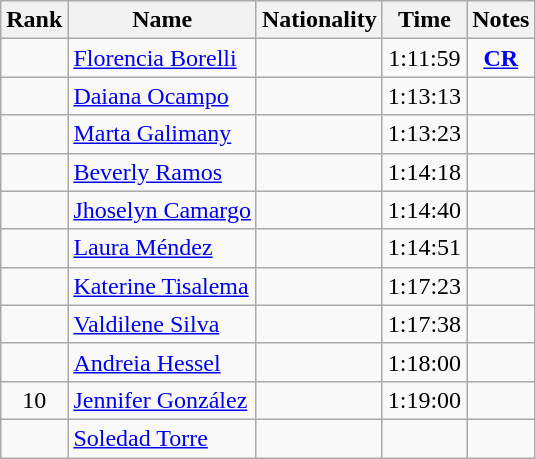<table class="wikitable sortable" style="text-align:center">
<tr>
<th>Rank</th>
<th>Name</th>
<th>Nationality</th>
<th>Time</th>
<th>Notes</th>
</tr>
<tr>
<td></td>
<td align=left><a href='#'>Florencia Borelli</a></td>
<td align=left></td>
<td>1:11:59</td>
<td><strong><a href='#'>CR</a></strong></td>
</tr>
<tr>
<td></td>
<td align=left><a href='#'>Daiana Ocampo</a></td>
<td align=left></td>
<td>1:13:13</td>
<td></td>
</tr>
<tr>
<td></td>
<td align=left><a href='#'>Marta Galimany</a></td>
<td align=left></td>
<td>1:13:23</td>
<td></td>
</tr>
<tr>
<td></td>
<td align=left><a href='#'>Beverly Ramos</a></td>
<td align=left></td>
<td>1:14:18</td>
<td></td>
</tr>
<tr>
<td></td>
<td align=left><a href='#'>Jhoselyn Camargo</a></td>
<td align=left></td>
<td>1:14:40</td>
<td></td>
</tr>
<tr>
<td></td>
<td align=left><a href='#'>Laura Méndez</a></td>
<td align=left></td>
<td>1:14:51</td>
<td></td>
</tr>
<tr>
<td></td>
<td align=left><a href='#'>Katerine Tisalema</a></td>
<td align=left></td>
<td>1:17:23</td>
<td></td>
</tr>
<tr>
<td></td>
<td align=left><a href='#'>Valdilene Silva</a></td>
<td align=left></td>
<td>1:17:38</td>
<td></td>
</tr>
<tr>
<td></td>
<td align=left><a href='#'>Andreia Hessel</a></td>
<td align=left></td>
<td>1:18:00</td>
<td></td>
</tr>
<tr>
<td>10</td>
<td align=left><a href='#'>Jennifer González</a></td>
<td align=left></td>
<td>1:19:00</td>
<td></td>
</tr>
<tr>
<td></td>
<td align=left><a href='#'>Soledad Torre</a></td>
<td align=left></td>
<td></td>
<td></td>
</tr>
</table>
